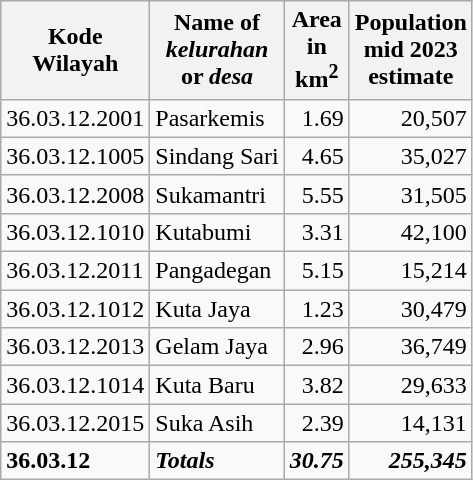<table class="wikitable">
<tr>
<th>Kode <br>Wilayah</th>
<th>Name of<br><em>kelurahan</em> <br>or <em>desa</em></th>
<th>Area <br>in <br>km<sup>2</sup></th>
<th>Population<br>mid 2023<br>estimate</th>
</tr>
<tr>
<td>36.03.12.2001</td>
<td>Pasarkemis</td>
<td align="right">1.69</td>
<td align="right">20,507</td>
</tr>
<tr>
<td>36.03.12.1005</td>
<td>Sindang Sari</td>
<td align="right">4.65</td>
<td align="right">35,027</td>
</tr>
<tr>
<td>36.03.12.2008</td>
<td>Sukamantri</td>
<td align="right">5.55</td>
<td align="right">31,505</td>
</tr>
<tr>
<td>36.03.12.1010</td>
<td>Kutabumi</td>
<td align="right">3.31</td>
<td align="right">42,100</td>
</tr>
<tr>
<td>36.03.12.2011</td>
<td>Pangadegan</td>
<td align="right">5.15</td>
<td align="right">15,214</td>
</tr>
<tr>
<td>36.03.12.1012</td>
<td>Kuta Jaya</td>
<td align="right">1.23</td>
<td align="right">30,479</td>
</tr>
<tr>
<td>36.03.12.2013</td>
<td>Gelam Jaya</td>
<td align="right">2.96</td>
<td align="right">36,749</td>
</tr>
<tr>
<td>36.03.12.1014</td>
<td>Kuta Baru</td>
<td align="right">3.82</td>
<td align="right">29,633</td>
</tr>
<tr>
<td>36.03.12.2015</td>
<td>Suka Asih</td>
<td align="right">2.39</td>
<td align="right">14,131</td>
</tr>
<tr>
<td><strong>36.03.12</strong></td>
<td><strong><em>Totals</em></strong></td>
<td align="right"><strong><em>30.75</em></strong></td>
<td align="right"><strong><em>255,345</em></strong></td>
</tr>
</table>
